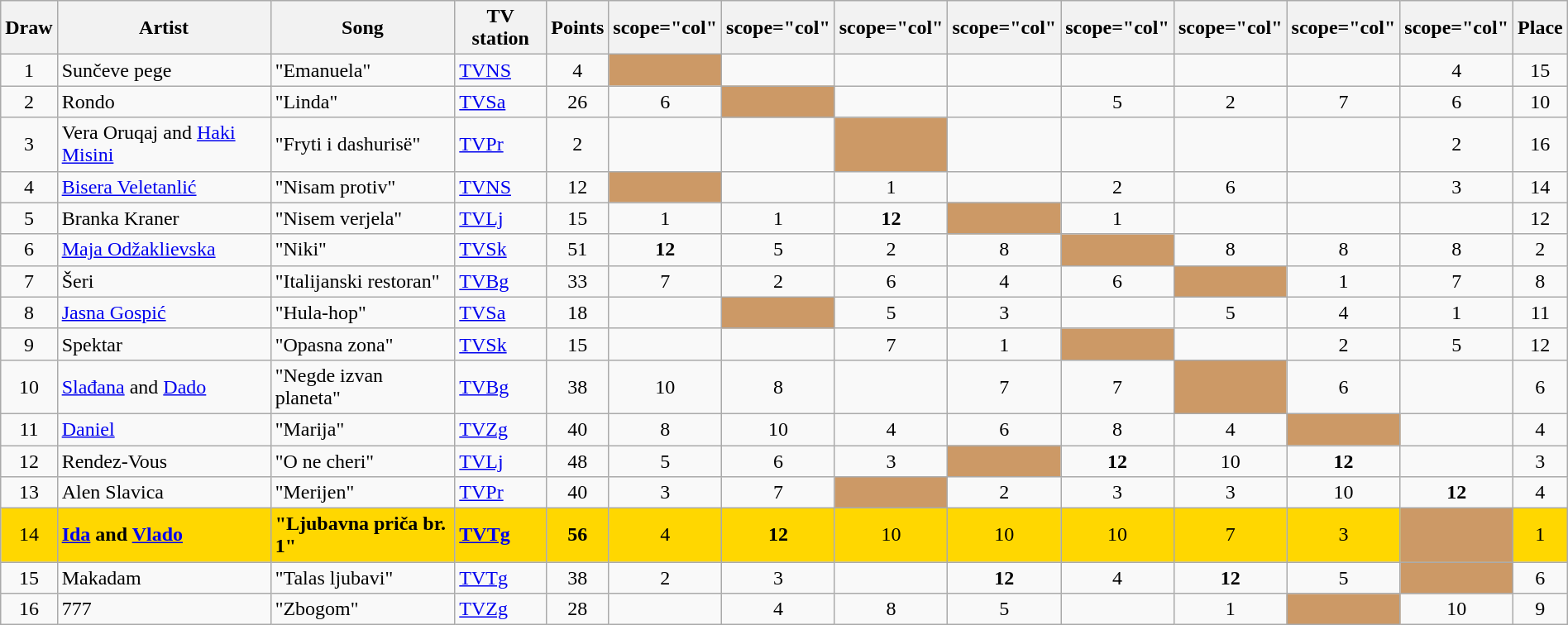<table class="wikitable plainrowheaders" style="margin: 1em auto 1em auto; text-align:center;">
<tr>
<th scope="col">Draw</th>
<th scope="col">Artist</th>
<th scope="col">Song</th>
<th scope="col">TV station</th>
<th scope="col">Points</th>
<th>scope="col" </th>
<th>scope="col" </th>
<th>scope="col" </th>
<th>scope="col" </th>
<th>scope="col" </th>
<th>scope="col" </th>
<th>scope="col" </th>
<th>scope="col" </th>
<th scope="col">Place</th>
</tr>
<tr>
<td>1</td>
<td align="left">Sunčeve pege</td>
<td align="left">"Emanuela"</td>
<td align="left"> <a href='#'>TVNS</a></td>
<td>4</td>
<td bgcolor="CC9966"></td>
<td></td>
<td></td>
<td></td>
<td></td>
<td></td>
<td></td>
<td>4</td>
<td>15</td>
</tr>
<tr>
<td>2</td>
<td align="left">Rondo</td>
<td align="left">"Linda"</td>
<td align="left"> <a href='#'>TVSa</a></td>
<td>26</td>
<td>6</td>
<td bgcolor="CC9966"></td>
<td></td>
<td></td>
<td>5</td>
<td>2</td>
<td>7</td>
<td>6</td>
<td>10</td>
</tr>
<tr>
<td>3</td>
<td align="left">Vera Oruqaj and <a href='#'>Haki Misini</a></td>
<td align="left">"Fryti i dashurisë"</td>
<td align="left"> <a href='#'>TVPr</a></td>
<td>2</td>
<td></td>
<td></td>
<td bgcolor="CC9966"></td>
<td></td>
<td></td>
<td></td>
<td></td>
<td>2</td>
<td>16</td>
</tr>
<tr>
<td>4</td>
<td align="left"><a href='#'>Bisera Veletanlić</a></td>
<td align="left">"Nisam protiv"</td>
<td align="left"> <a href='#'>TVNS</a></td>
<td>12</td>
<td bgcolor="CC9966"></td>
<td></td>
<td>1</td>
<td></td>
<td>2</td>
<td>6</td>
<td></td>
<td>3</td>
<td>14</td>
</tr>
<tr>
<td>5</td>
<td align="left">Branka Kraner</td>
<td align="left">"Nisem verjela"</td>
<td align="left"> <a href='#'>TVLj</a></td>
<td>15</td>
<td>1</td>
<td>1</td>
<td><strong>12</strong></td>
<td bgcolor="CC9966"></td>
<td>1</td>
<td></td>
<td></td>
<td></td>
<td>12</td>
</tr>
<tr>
<td>6</td>
<td align="left"><a href='#'>Maja Odžaklievska</a></td>
<td align="left">"Niki"</td>
<td align="left"> <a href='#'>TVSk</a></td>
<td>51</td>
<td><strong>12</strong></td>
<td>5</td>
<td>2</td>
<td>8</td>
<td bgcolor="CC9966"></td>
<td>8</td>
<td>8</td>
<td>8</td>
<td>2</td>
</tr>
<tr>
<td>7</td>
<td align="left">Šeri</td>
<td align="left">"Italijanski restoran"</td>
<td align="left"> <a href='#'>TVBg</a></td>
<td>33</td>
<td>7</td>
<td>2</td>
<td>6</td>
<td>4</td>
<td>6</td>
<td bgcolor="CC9966"></td>
<td>1</td>
<td>7</td>
<td>8</td>
</tr>
<tr>
<td>8</td>
<td align="left"><a href='#'>Jasna Gospić</a></td>
<td align="left">"Hula-hop"</td>
<td align="left"> <a href='#'>TVSa</a></td>
<td>18</td>
<td></td>
<td bgcolor="CC9966"></td>
<td>5</td>
<td>3</td>
<td></td>
<td>5</td>
<td>4</td>
<td>1</td>
<td>11</td>
</tr>
<tr>
<td>9</td>
<td align="left">Spektar</td>
<td align="left">"Opasna zona"</td>
<td align="left"> <a href='#'>TVSk</a></td>
<td>15</td>
<td></td>
<td></td>
<td>7</td>
<td>1</td>
<td bgcolor="CC9966"></td>
<td></td>
<td>2</td>
<td>5</td>
<td>12</td>
</tr>
<tr>
<td>10</td>
<td align="left"><a href='#'>Slađana</a> and <a href='#'>Dado</a></td>
<td align="left">"Negde izvan planeta"</td>
<td align="left"> <a href='#'>TVBg</a></td>
<td>38</td>
<td>10</td>
<td>8</td>
<td></td>
<td>7</td>
<td>7</td>
<td bgcolor="CC9966"></td>
<td>6</td>
<td></td>
<td>6</td>
</tr>
<tr>
<td>11</td>
<td align="left"><a href='#'>Daniel</a></td>
<td align="left">"Marija"</td>
<td align="left"> <a href='#'>TVZg</a></td>
<td>40</td>
<td>8</td>
<td>10</td>
<td>4</td>
<td>6</td>
<td>8</td>
<td>4</td>
<td bgcolor="CC9966"></td>
<td></td>
<td>4</td>
</tr>
<tr>
<td>12</td>
<td align="left">Rendez-Vous</td>
<td align="left">"O ne cheri"</td>
<td align="left"> <a href='#'>TVLj</a></td>
<td>48</td>
<td>5</td>
<td>6</td>
<td>3</td>
<td bgcolor="CC9966"></td>
<td><strong>12</strong></td>
<td>10</td>
<td><strong>12</strong></td>
<td></td>
<td>3</td>
</tr>
<tr>
<td>13</td>
<td align="left">Alen Slavica</td>
<td align="left">"Merijen"</td>
<td align="left"> <a href='#'>TVPr</a></td>
<td>40</td>
<td>3</td>
<td>7</td>
<td bgcolor="CC9966"></td>
<td>2</td>
<td>3</td>
<td>3</td>
<td>10</td>
<td><strong>12</strong></td>
<td>4</td>
</tr>
<tr bgcolor = "#FFD700">
<td>14</td>
<td align="left"><strong><a href='#'>Ida</a> and <a href='#'>Vlado</a></strong></td>
<td align="left"><strong>"Ljubavna priča br. 1"</strong></td>
<td align="left"> <strong><a href='#'>TVTg</a></strong></td>
<td><strong>56</strong></td>
<td>4</td>
<td><strong>12</strong></td>
<td>10</td>
<td>10</td>
<td>10</td>
<td>7</td>
<td>3</td>
<td bgcolor="CC9966"></td>
<td>1</td>
</tr>
<tr>
<td>15</td>
<td align="left">Makadam</td>
<td align="left">"Talas ljubavi"</td>
<td align="left"> <a href='#'>TVTg</a></td>
<td>38</td>
<td>2</td>
<td>3</td>
<td></td>
<td><strong>12</strong></td>
<td>4</td>
<td><strong>12</strong></td>
<td>5</td>
<td bgcolor="CC9966"></td>
<td>6</td>
</tr>
<tr>
<td>16</td>
<td align="left">777</td>
<td align="left">"Zbogom"</td>
<td align="left"> <a href='#'>TVZg</a></td>
<td>28</td>
<td></td>
<td>4</td>
<td>8</td>
<td>5</td>
<td></td>
<td>1</td>
<td bgcolor="CC9966"></td>
<td>10</td>
<td>9</td>
</tr>
</table>
